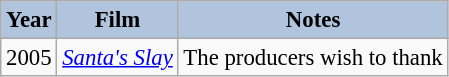<table class="wikitable" style="font-size:95%;">
<tr>
<th style="background:#B0C4DE;">Year</th>
<th style="background:#B0C4DE;">Film</th>
<th style="background:#B0C4DE;">Notes</th>
</tr>
<tr>
<td>2005</td>
<td><em><a href='#'>Santa's Slay</a></em></td>
<td>The producers wish to thank</td>
</tr>
</table>
